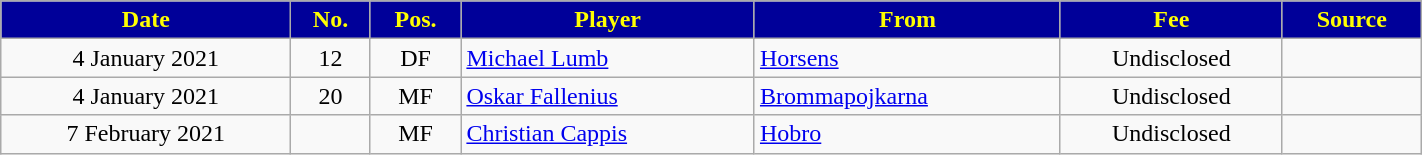<table class="wikitable sortable" style="text-align:center;width:75%;">
<tr>
<th scope="col" style="background:#000099;color:#FFFF00">Date</th>
<th scope="col" style="background:#000099;color:#FFFF00">No.</th>
<th scope="col" style="background:#000099;color:#FFFF00">Pos.</th>
<th scope="col" style="background:#000099;color:#FFFF00">Player</th>
<th scope="col" style="background:#000099;color:#FFFF00">From</th>
<th scope="col" style="background:#000099;color:#FFFF00" data-sort-type="currency">Fee</th>
<th scope="col" class="unsortable" style="background:#000099;color:#FFFF00">Source</th>
</tr>
<tr>
<td>4 January 2021</td>
<td>12</td>
<td>DF</td>
<td align=left> <a href='#'>Michael Lumb</a></td>
<td align=left> <a href='#'>Horsens</a></td>
<td>Undisclosed</td>
<td></td>
</tr>
<tr>
<td>4 January 2021</td>
<td>20</td>
<td>MF</td>
<td align=left> <a href='#'>Oskar Fallenius</a></td>
<td align=left> <a href='#'>Brommapojkarna</a></td>
<td>Undisclosed</td>
<td></td>
</tr>
<tr>
<td>7 February 2021</td>
<td></td>
<td>MF</td>
<td align=left> <a href='#'>Christian Cappis</a></td>
<td align=left> <a href='#'>Hobro</a></td>
<td>Undisclosed</td>
<td></td>
</tr>
</table>
